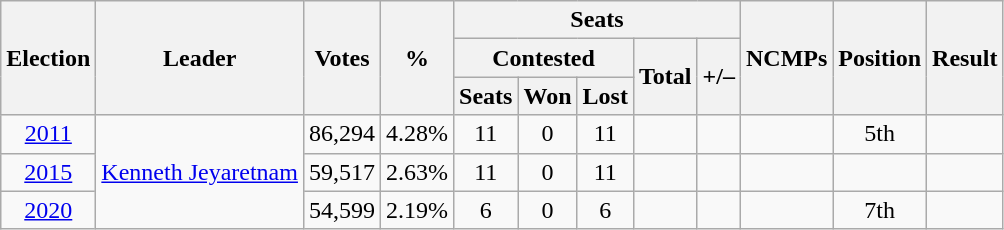<table class=wikitable style="text-align: center;">
<tr>
<th rowspan=3>Election</th>
<th rowspan=3>Leader</th>
<th rowspan=3>Votes</th>
<th rowspan=3>%</th>
<th colspan=5>Seats</th>
<th rowspan=3>NCMPs</th>
<th rowspan=3>Position</th>
<th rowspan=3>Result</th>
</tr>
<tr>
<th colspan=3>Contested</th>
<th rowspan=2>Total</th>
<th rowspan=2>+/–</th>
</tr>
<tr>
<th>Seats</th>
<th>Won</th>
<th>Lost</th>
</tr>
<tr>
<td><a href='#'>2011</a></td>
<td rowspan=3><a href='#'>Kenneth Jeyaretnam</a></td>
<td>86,294</td>
<td>4.28%</td>
<td>11</td>
<td>0</td>
<td>11</td>
<td></td>
<td></td>
<td></td>
<td> 5th</td>
<td></td>
</tr>
<tr>
<td><a href='#'>2015</a></td>
<td>59,517</td>
<td>2.63%</td>
<td>11</td>
<td>0</td>
<td>11</td>
<td></td>
<td></td>
<td></td>
<td></td>
<td></td>
</tr>
<tr>
<td><a href='#'>2020</a></td>
<td>54,599</td>
<td>2.19%</td>
<td>6</td>
<td>0</td>
<td>6</td>
<td></td>
<td></td>
<td></td>
<td> 7th</td>
<td></td>
</tr>
</table>
